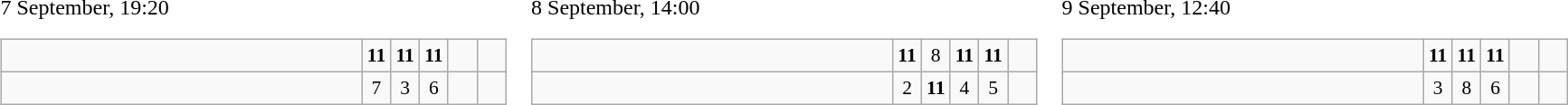<table>
<tr>
<td>7 September, 19:20<br><table class="wikitable" style="text-align:center; font-size:90%;">
<tr>
<td style="width:18em; text-align:left;"><strong></strong></td>
<td style="width:1em"><strong>11</strong></td>
<td style="width:1em"><strong>11</strong></td>
<td style="width:1em"><strong>11</strong></td>
<td style="width:1em"></td>
<td style="width:1em"></td>
</tr>
<tr>
<td style="text-align:left;"></td>
<td>7</td>
<td>3</td>
<td>6</td>
<td></td>
<td></td>
</tr>
</table>
</td>
<td>8 September, 14:00<br><table class="wikitable" style="text-align:center; font-size:90%;">
<tr>
<td style="width:18em; text-align:left;"><strong></strong></td>
<td style="width:1em"><strong>11</strong></td>
<td style="width:1em">8</td>
<td style="width:1em"><strong>11</strong></td>
<td style="width:1em"><strong>11</strong></td>
<td style="width:1em"></td>
</tr>
<tr>
<td style="text-align:left;"></td>
<td>2</td>
<td><strong>11</strong></td>
<td>4</td>
<td>5</td>
<td></td>
</tr>
</table>
</td>
<td>9 September, 12:40<br><table class="wikitable" style="text-align:center; font-size:90%;">
<tr>
<td style="width:18em; text-align:left;"><strong></strong></td>
<td style="width:1em"><strong>11</strong></td>
<td style="width:1em"><strong>11</strong></td>
<td style="width:1em"><strong>11</strong></td>
<td style="width:1em"></td>
<td style="width:1em"></td>
</tr>
<tr>
<td style="text-align:left;"></td>
<td>3</td>
<td>8</td>
<td>6</td>
<td></td>
<td></td>
</tr>
</table>
</td>
</tr>
</table>
